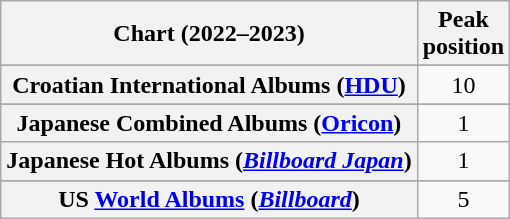<table class="wikitable sortable plainrowheaders" style="text-align:center;">
<tr>
<th scope="col">Chart (2022–2023)</th>
<th scope="col">Peak<br>position</th>
</tr>
<tr>
</tr>
<tr>
<th scope="row">Croatian International Albums (<a href='#'>HDU</a>)</th>
<td>10</td>
</tr>
<tr>
</tr>
<tr>
</tr>
<tr>
</tr>
<tr>
<th scope="row">Japanese Combined Albums (<a href='#'>Oricon</a>)</th>
<td>1</td>
</tr>
<tr>
<th scope="row">Japanese Hot Albums (<em><a href='#'>Billboard Japan</a></em>)</th>
<td>1</td>
</tr>
<tr>
</tr>
<tr>
<th scope="row">US <a href='#'>World Albums</a> (<em><a href='#'>Billboard</a></em>)</th>
<td>5</td>
</tr>
</table>
